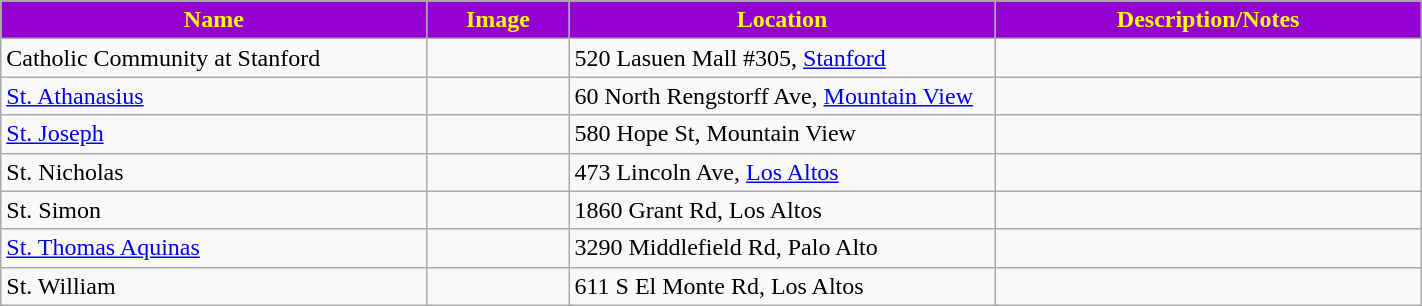<table class="wikitable sortable" style="width:75%">
<tr>
<th style="background:darkviolet; color:yellow;" width="30%"><strong>Name</strong></th>
<th style="background:darkviolet; color:yellow;" width="10%"><strong>Image</strong></th>
<th style="background:darkviolet; color:yellow;" width="30%"><strong>Location</strong></th>
<th style="background:darkviolet; color:yellow;" width="30"><strong>Description/Notes</strong></th>
</tr>
<tr>
<td>Catholic Community at Stanford</td>
<td></td>
<td>520 Lasuen Mall #305, <a href='#'>Stanford</a></td>
<td></td>
</tr>
<tr>
<td><a href='#'>St. Athanasius</a></td>
<td></td>
<td>60 North Rengstorff Ave, <a href='#'>Mountain View</a></td>
<td></td>
</tr>
<tr>
<td><a href='#'>St. Joseph</a></td>
<td></td>
<td>580 Hope St, Mountain View</td>
<td></td>
</tr>
<tr>
<td>St. Nicholas</td>
<td></td>
<td>473 Lincoln Ave, <a href='#'>Los Altos</a></td>
<td></td>
</tr>
<tr>
<td>St. Simon</td>
<td></td>
<td>1860 Grant Rd, Los Altos</td>
<td></td>
</tr>
<tr>
<td><a href='#'>St. Thomas Aquinas</a></td>
<td></td>
<td>3290 Middlefield Rd, Palo Alto</td>
<td></td>
</tr>
<tr>
<td>St. William</td>
<td></td>
<td>611 S El Monte Rd, Los Altos</td>
<td></td>
</tr>
</table>
